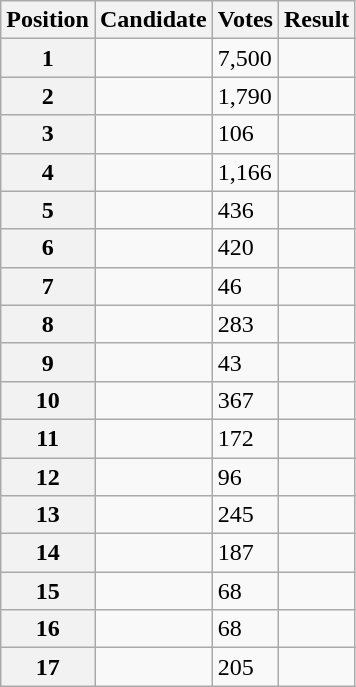<table class="wikitable sortable col3right">
<tr>
<th scope="col">Position</th>
<th scope="col">Candidate</th>
<th scope="col">Votes</th>
<th scope="col">Result</th>
</tr>
<tr>
<th scope="row">1</th>
<td></td>
<td>7,500</td>
<td></td>
</tr>
<tr>
<th scope="row">2</th>
<td></td>
<td>1,790</td>
<td></td>
</tr>
<tr>
<th scope="row">3</th>
<td></td>
<td>106</td>
<td></td>
</tr>
<tr>
<th scope="row">4</th>
<td></td>
<td>1,166</td>
<td></td>
</tr>
<tr>
<th scope="row">5</th>
<td></td>
<td>436</td>
<td></td>
</tr>
<tr>
<th scope="row">6</th>
<td></td>
<td>420</td>
<td></td>
</tr>
<tr>
<th scope="row">7</th>
<td></td>
<td>46</td>
<td></td>
</tr>
<tr>
<th scope="row">8</th>
<td></td>
<td>283</td>
<td></td>
</tr>
<tr>
<th scope="row">9</th>
<td></td>
<td>43</td>
<td></td>
</tr>
<tr>
<th scope="row">10</th>
<td></td>
<td>367</td>
<td></td>
</tr>
<tr>
<th scope="row">11</th>
<td></td>
<td>172</td>
<td></td>
</tr>
<tr>
<th scope="row">12</th>
<td></td>
<td>96</td>
<td></td>
</tr>
<tr>
<th scope="row">13</th>
<td></td>
<td>245</td>
<td></td>
</tr>
<tr>
<th scope="row">14</th>
<td></td>
<td>187</td>
<td></td>
</tr>
<tr>
<th scope="row">15</th>
<td></td>
<td>68</td>
<td></td>
</tr>
<tr>
<th scope="row">16</th>
<td></td>
<td>68</td>
<td></td>
</tr>
<tr>
<th scope="row">17</th>
<td></td>
<td>205</td>
<td></td>
</tr>
</table>
